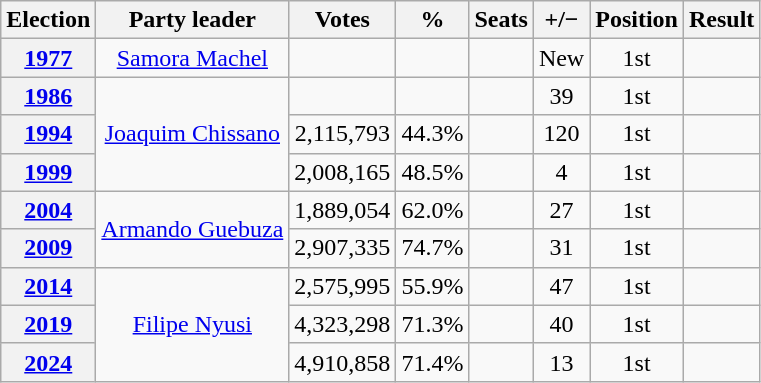<table class=wikitable style=text-align:center>
<tr>
<th>Election</th>
<th>Party leader</th>
<th>Votes</th>
<th>%</th>
<th>Seats</th>
<th>+/−</th>
<th>Position</th>
<th>Result</th>
</tr>
<tr>
<th><a href='#'>1977</a></th>
<td><a href='#'>Samora Machel</a></td>
<td></td>
<td></td>
<td></td>
<td>New</td>
<td> 1st</td>
<td></td>
</tr>
<tr>
<th><a href='#'>1986</a></th>
<td rowspan="3"><a href='#'>Joaquim Chissano</a></td>
<td></td>
<td></td>
<td></td>
<td> 39</td>
<td> 1st</td>
<td></td>
</tr>
<tr>
<th><a href='#'>1994</a></th>
<td>2,115,793</td>
<td>44.3%</td>
<td></td>
<td> 120</td>
<td> 1st</td>
<td></td>
</tr>
<tr>
<th><a href='#'>1999</a></th>
<td>2,008,165</td>
<td>48.5%</td>
<td></td>
<td> 4</td>
<td> 1st</td>
<td></td>
</tr>
<tr>
<th><a href='#'>2004</a></th>
<td rowspan="2"><a href='#'>Armando Guebuza</a></td>
<td>1,889,054</td>
<td>62.0%</td>
<td></td>
<td> 27</td>
<td> 1st</td>
<td></td>
</tr>
<tr>
<th><a href='#'>2009</a></th>
<td>2,907,335</td>
<td>74.7%</td>
<td></td>
<td> 31</td>
<td> 1st</td>
<td></td>
</tr>
<tr>
<th><a href='#'>2014</a></th>
<td rowspan="3"><a href='#'>Filipe Nyusi</a></td>
<td>2,575,995</td>
<td>55.9%</td>
<td></td>
<td> 47</td>
<td> 1st</td>
<td></td>
</tr>
<tr>
<th><a href='#'>2019</a></th>
<td>4,323,298</td>
<td>71.3%</td>
<td></td>
<td> 40</td>
<td> 1st</td>
<td></td>
</tr>
<tr>
<th><a href='#'>2024</a></th>
<td>4,910,858</td>
<td>71.4%</td>
<td></td>
<td> 13</td>
<td> 1st</td>
<td></td>
</tr>
</table>
